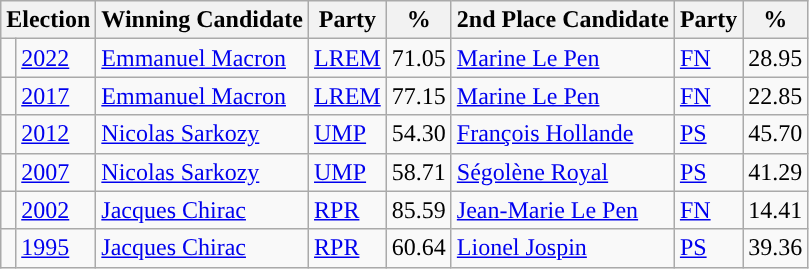<table class="wikitable">
<tr>
<th colspan="2">Election</th>
<th>Winning Candidate</th>
<th>Party</th>
<th>%</th>
<th>2nd Place Candidate</th>
<th>Party</th>
<th>%</th>
</tr>
<tr>
<td style="background-color: "></td>
<td><a href='#'>2022</a></td>
<td><a href='#'>Emmanuel Macron</a></td>
<td><a href='#'>LREM</a></td>
<td>71.05</td>
<td><a href='#'>Marine Le Pen</a></td>
<td><a href='#'>FN</a></td>
<td>28.95</td>
</tr>
<tr>
<td style="background-color: "></td>
<td><a href='#'>2017</a></td>
<td><a href='#'>Emmanuel Macron</a></td>
<td><a href='#'>LREM</a></td>
<td>77.15</td>
<td><a href='#'>Marine Le Pen</a></td>
<td><a href='#'>FN</a></td>
<td>22.85</td>
</tr>
<tr>
<td style="background-color: "></td>
<td><a href='#'>2012</a></td>
<td><a href='#'>Nicolas Sarkozy</a></td>
<td><a href='#'>UMP</a></td>
<td>54.30</td>
<td><a href='#'>François Hollande</a></td>
<td><a href='#'>PS</a></td>
<td>45.70</td>
</tr>
<tr>
<td style="background-color: "></td>
<td><a href='#'>2007</a></td>
<td><a href='#'>Nicolas Sarkozy</a></td>
<td><a href='#'>UMP</a></td>
<td>58.71</td>
<td><a href='#'>Ségolène Royal</a></td>
<td><a href='#'>PS</a></td>
<td>41.29</td>
</tr>
<tr>
<td style="background-color: "></td>
<td><a href='#'>2002</a></td>
<td><a href='#'>Jacques Chirac</a></td>
<td><a href='#'>RPR</a></td>
<td>85.59</td>
<td><a href='#'>Jean-Marie Le Pen</a></td>
<td><a href='#'>FN</a></td>
<td>14.41</td>
</tr>
<tr>
<td style="background-color: "></td>
<td><a href='#'>1995</a></td>
<td><a href='#'>Jacques Chirac</a></td>
<td><a href='#'>RPR</a></td>
<td>60.64</td>
<td><a href='#'>Lionel Jospin</a></td>
<td><a href='#'>PS</a></td>
<td>39.36</td>
</tr>
</table>
